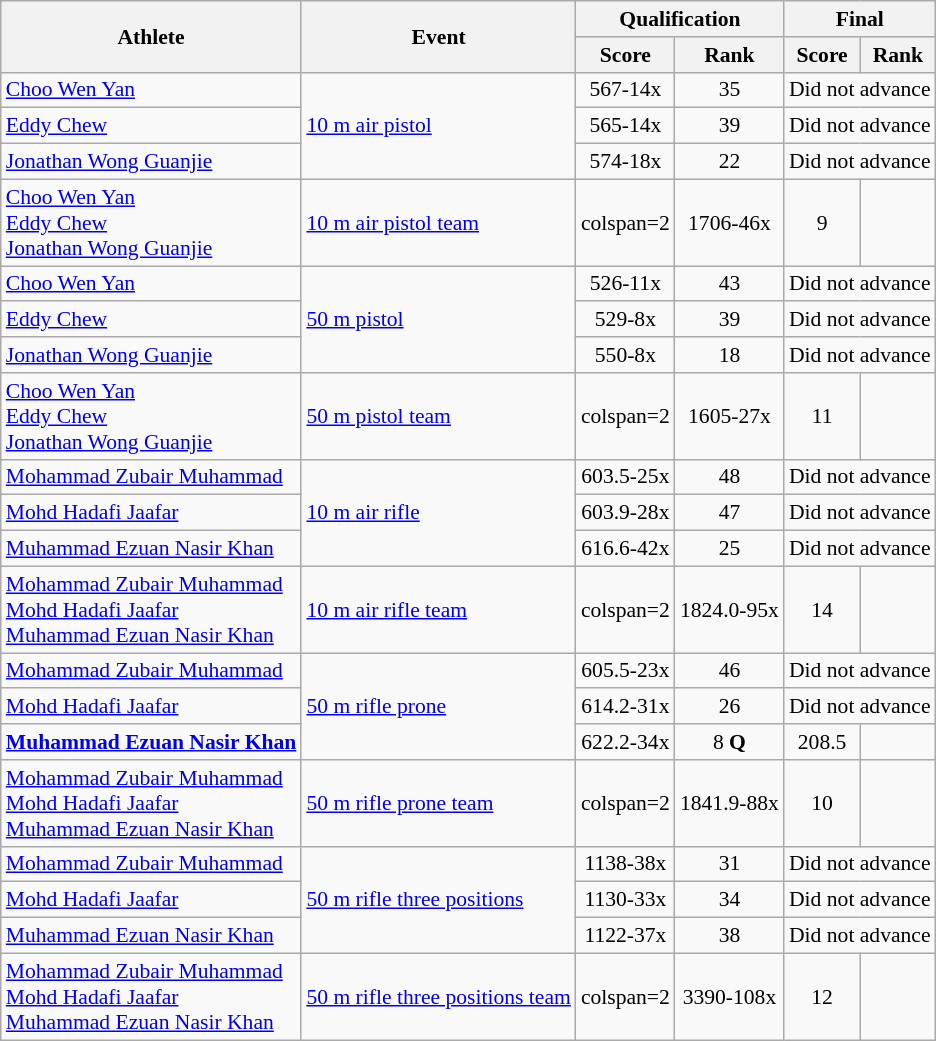<table class=wikitable style="text-align:center; font-size:90%">
<tr>
<th rowspan=2>Athlete</th>
<th rowspan=2>Event</th>
<th colspan=2>Qualification</th>
<th colspan=2>Final</th>
</tr>
<tr>
<th>Score</th>
<th>Rank</th>
<th>Score</th>
<th>Rank</th>
</tr>
<tr>
<td align=left><a href='#'>Choo Wen Yan</a></td>
<td align=left rowspan=3><a href='#'>10 m air pistol</a></td>
<td>567-14x</td>
<td>35</td>
<td colspan=2>Did not advance</td>
</tr>
<tr>
<td align=left><a href='#'>Eddy Chew</a></td>
<td>565-14x</td>
<td>39</td>
<td colspan=2>Did not advance</td>
</tr>
<tr>
<td align=left><a href='#'>Jonathan Wong Guanjie</a></td>
<td>574-18x</td>
<td>22</td>
<td colspan=2>Did not advance</td>
</tr>
<tr>
<td align=left><a href='#'>Choo Wen Yan</a><br><a href='#'>Eddy Chew</a><br><a href='#'>Jonathan Wong Guanjie</a></td>
<td align=left><a href='#'>10 m air pistol team</a></td>
<td>colspan=2 </td>
<td>1706-46x</td>
<td>9</td>
</tr>
<tr>
<td align=left><a href='#'>Choo Wen Yan</a></td>
<td align=left rowspan=3><a href='#'>50 m pistol</a></td>
<td>526-11x</td>
<td>43</td>
<td colspan=2>Did not advance</td>
</tr>
<tr>
<td align=left><a href='#'>Eddy Chew</a></td>
<td>529-8x</td>
<td>39</td>
<td colspan=2>Did not advance</td>
</tr>
<tr>
<td align=left><a href='#'>Jonathan Wong Guanjie</a></td>
<td>550-8x</td>
<td>18</td>
<td colspan=2>Did not advance</td>
</tr>
<tr>
<td align=left><a href='#'>Choo Wen Yan</a><br><a href='#'>Eddy Chew</a><br><a href='#'>Jonathan Wong Guanjie</a></td>
<td align=left><a href='#'>50 m pistol team</a></td>
<td>colspan=2 </td>
<td>1605-27x</td>
<td>11</td>
</tr>
<tr>
<td align=left><a href='#'>Mohammad Zubair Muhammad</a></td>
<td align=left rowspan=3><a href='#'>10 m air rifle</a></td>
<td>603.5-25x</td>
<td>48</td>
<td colspan=2>Did not advance</td>
</tr>
<tr>
<td align=left><a href='#'>Mohd Hadafi Jaafar</a></td>
<td>603.9-28x</td>
<td>47</td>
<td colspan=2>Did not advance</td>
</tr>
<tr>
<td align=left><a href='#'>Muhammad Ezuan Nasir Khan</a></td>
<td>616.6-42x</td>
<td>25</td>
<td colspan=2>Did not advance</td>
</tr>
<tr>
<td align=left><a href='#'>Mohammad Zubair Muhammad</a><br><a href='#'>Mohd Hadafi Jaafar</a><br><a href='#'>Muhammad Ezuan Nasir Khan</a></td>
<td align=left><a href='#'>10 m air rifle team</a></td>
<td>colspan=2 </td>
<td>1824.0-95x</td>
<td>14</td>
</tr>
<tr>
<td align=left><a href='#'>Mohammad Zubair Muhammad</a></td>
<td align=left rowspan=3><a href='#'>50 m rifle prone</a></td>
<td>605.5-23x</td>
<td>46</td>
<td colspan=2>Did not advance</td>
</tr>
<tr>
<td align=left><a href='#'>Mohd Hadafi Jaafar</a></td>
<td>614.2-31x</td>
<td>26</td>
<td colspan=2>Did not advance</td>
</tr>
<tr>
<td align=left><strong><a href='#'>Muhammad Ezuan Nasir Khan</a></strong></td>
<td>622.2-34x</td>
<td>8 <strong>Q</strong></td>
<td>208.5</td>
<td></td>
</tr>
<tr>
<td align=left><a href='#'>Mohammad Zubair Muhammad</a><br><a href='#'>Mohd Hadafi Jaafar</a><br><a href='#'>Muhammad Ezuan Nasir Khan</a></td>
<td align=left><a href='#'>50 m rifle prone team</a></td>
<td>colspan=2 </td>
<td>1841.9-88x</td>
<td>10</td>
</tr>
<tr>
<td align=left><a href='#'>Mohammad Zubair Muhammad</a></td>
<td align=left rowspan=3><a href='#'>50 m rifle three positions</a></td>
<td>1138-38x</td>
<td>31</td>
<td colspan=2>Did not advance</td>
</tr>
<tr>
<td align=left><a href='#'>Mohd Hadafi Jaafar</a></td>
<td>1130-33x</td>
<td>34</td>
<td colspan=2>Did not advance</td>
</tr>
<tr>
<td align=left><a href='#'>Muhammad Ezuan Nasir Khan</a></td>
<td>1122-37x</td>
<td>38</td>
<td colspan=2>Did not advance</td>
</tr>
<tr>
<td align=left><a href='#'>Mohammad Zubair Muhammad</a><br><a href='#'>Mohd Hadafi Jaafar</a><br><a href='#'>Muhammad Ezuan Nasir Khan</a></td>
<td align=left><a href='#'>50 m rifle three positions team</a></td>
<td>colspan=2 </td>
<td>3390-108x</td>
<td>12</td>
</tr>
</table>
